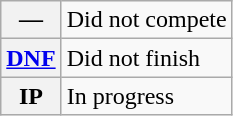<table class="wikitable">
<tr>
<th scope="row">—</th>
<td>Did not compete</td>
</tr>
<tr>
<th scope="row"><a href='#'>DNF</a></th>
<td>Did not finish</td>
</tr>
<tr>
<th scope="row">IP</th>
<td>In progress</td>
</tr>
</table>
